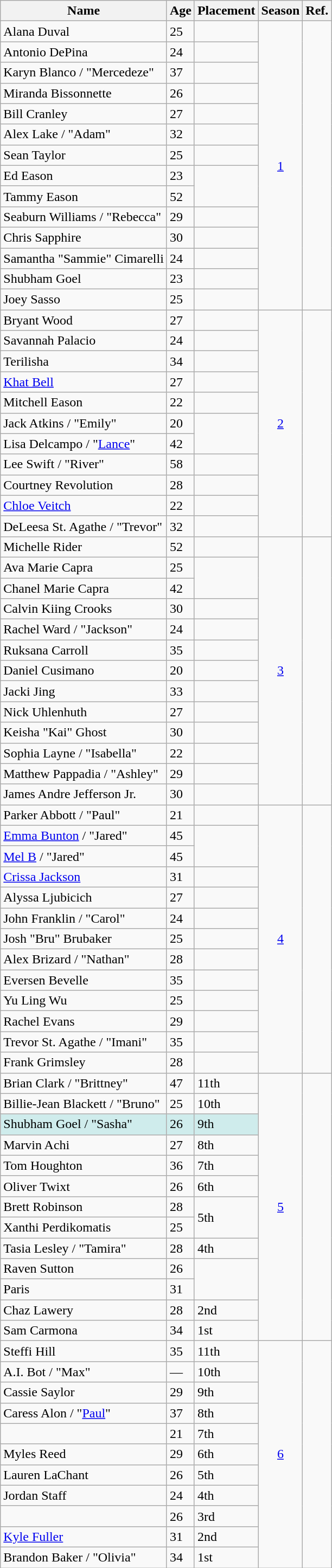<table class="sortable wikitable">
<tr>
<th>Name</th>
<th>Age</th>
<th>Placement</th>
<th>Season</th>
<th>Ref.</th>
</tr>
<tr>
<td>Alana Duval</td>
<td>25</td>
<td></td>
<td scope="row" style="text-align:center;" rowspan="14"><a href='#'>1</a></td>
<td scope="row" style="text-align:center;" rowspan="14"></td>
</tr>
<tr>
<td>Antonio DePina</td>
<td>24</td>
<td></td>
</tr>
<tr>
<td>Karyn Blanco / "Mercedeze"</td>
<td>37</td>
<td></td>
</tr>
<tr>
<td>Miranda Bissonnette</td>
<td>26</td>
<td></td>
</tr>
<tr>
<td>Bill Cranley</td>
<td>27</td>
<td></td>
</tr>
<tr>
<td>Alex Lake / "Adam"</td>
<td>32</td>
<td></td>
</tr>
<tr>
<td>Sean Taylor</td>
<td>25</td>
<td></td>
</tr>
<tr>
<td>Ed Eason</td>
<td>23</td>
<td rowspan=2></td>
</tr>
<tr>
<td>Tammy Eason</td>
<td>52</td>
</tr>
<tr>
<td>Seaburn Williams / "Rebecca"</td>
<td>29</td>
<td></td>
</tr>
<tr>
<td>Chris Sapphire</td>
<td>30</td>
<td></td>
</tr>
<tr>
<td>Samantha "Sammie" Cimarelli</td>
<td>24</td>
<td></td>
</tr>
<tr>
<td>Shubham Goel</td>
<td>23</td>
<td></td>
</tr>
<tr>
<td>Joey Sasso</td>
<td>25</td>
<td></td>
</tr>
<tr>
<td>Bryant Wood</td>
<td>27</td>
<td></td>
<td scope="row" style="text-align:center;" rowspan="11"><a href='#'>2</a></td>
<td scope="row" style="text-align:center;" rowspan="11"></td>
</tr>
<tr>
<td>Savannah Palacio</td>
<td>24</td>
<td></td>
</tr>
<tr>
<td>Terilisha</td>
<td>34</td>
<td></td>
</tr>
<tr>
<td><a href='#'>Khat Bell</a></td>
<td>27</td>
<td></td>
</tr>
<tr>
<td>Mitchell Eason</td>
<td>22</td>
<td></td>
</tr>
<tr>
<td>Jack Atkins / "Emily"</td>
<td>20</td>
<td rowspan=2></td>
</tr>
<tr>
<td>Lisa Delcampo / "<a href='#'>Lance</a>"</td>
<td>42</td>
</tr>
<tr>
<td>Lee Swift / "River"</td>
<td>58</td>
<td></td>
</tr>
<tr>
<td>Courtney Revolution</td>
<td>28</td>
<td></td>
</tr>
<tr>
<td><a href='#'>Chloe Veitch</a></td>
<td>22</td>
<td></td>
</tr>
<tr>
<td>DeLeesa St. Agathe / "Trevor"</td>
<td>32</td>
<td></td>
</tr>
<tr>
<td>Michelle Rider</td>
<td>52</td>
<td></td>
<td scope="row" style="text-align:center;" rowspan="13"><a href='#'>3</a></td>
<td scope="row" style="text-align:center;" rowspan="13"></td>
</tr>
<tr>
<td>Ava Marie Capra</td>
<td>25</td>
<td rowspan=2></td>
</tr>
<tr>
<td>Chanel Marie Capra</td>
<td>42</td>
</tr>
<tr>
<td>Calvin Kiing Crooks</td>
<td>30</td>
<td></td>
</tr>
<tr>
<td>Rachel Ward / "Jackson"</td>
<td>24</td>
<td></td>
</tr>
<tr>
<td>Ruksana Carroll</td>
<td>35</td>
<td></td>
</tr>
<tr>
<td>Daniel Cusimano</td>
<td>20</td>
<td></td>
</tr>
<tr>
<td>Jacki Jing</td>
<td>33</td>
<td></td>
</tr>
<tr>
<td>Nick Uhlenhuth</td>
<td>27</td>
<td></td>
</tr>
<tr>
<td>Keisha "Kai" Ghost</td>
<td>30</td>
<td></td>
</tr>
<tr>
<td>Sophia Layne / "Isabella"</td>
<td>22</td>
<td></td>
</tr>
<tr>
<td>Matthew Pappadia / "Ashley"</td>
<td>29</td>
<td></td>
</tr>
<tr>
<td>James Andre Jefferson Jr.</td>
<td>30</td>
<td></td>
</tr>
<tr>
<td>Parker Abbott / "Paul"</td>
<td>21</td>
<td></td>
<td scope="row" style="text-align:center;" rowspan="13"><a href='#'>4</a></td>
<td scope="row" style="text-align:center;" rowspan="13"></td>
</tr>
<tr>
<td><a href='#'>Emma Bunton</a> / "Jared"</td>
<td>45</td>
<td rowspan=2></td>
</tr>
<tr>
<td><a href='#'>Mel B</a> / "Jared"</td>
<td>45</td>
</tr>
<tr>
<td><a href='#'>Crissa Jackson</a></td>
<td>31</td>
<td></td>
</tr>
<tr>
<td>Alyssa Ljubicich</td>
<td>27</td>
<td></td>
</tr>
<tr>
<td>John Franklin / "Carol"</td>
<td>24</td>
<td></td>
</tr>
<tr>
<td>Josh "Bru" Brubaker</td>
<td>25</td>
<td></td>
</tr>
<tr>
<td>Alex Brizard / "Nathan"</td>
<td>28</td>
<td></td>
</tr>
<tr>
<td>Eversen Bevelle</td>
<td>35</td>
<td></td>
</tr>
<tr>
<td>Yu Ling Wu</td>
<td>25</td>
<td></td>
</tr>
<tr>
<td>Rachel Evans</td>
<td>29</td>
<td></td>
</tr>
<tr>
<td>Trevor St. Agathe / "Imani"</td>
<td>35</td>
<td></td>
</tr>
<tr>
<td>Frank Grimsley</td>
<td>28</td>
<td></td>
</tr>
<tr>
<td>Brian Clark / "Brittney"</td>
<td>47</td>
<td>11th</td>
<td scope="row" style="text-align:center;" rowspan="13"><a href='#'>5</a></td>
<td scope="row" style="text-align:center;" rowspan="13"></td>
</tr>
<tr>
<td>Billie-Jean Blackett / "Bruno"</td>
<td>25</td>
<td>10th</td>
</tr>
<tr style="background:#cfecec;">
<td>Shubham Goel / "Sasha"</td>
<td>26</td>
<td>9th</td>
</tr>
<tr>
<td>Marvin Achi</td>
<td>27</td>
<td>8th</td>
</tr>
<tr>
<td>Tom Houghton</td>
<td>36</td>
<td>7th</td>
</tr>
<tr>
<td>Oliver Twixt</td>
<td>26</td>
<td>6th</td>
</tr>
<tr>
<td>Brett Robinson</td>
<td>28</td>
<td rowspan="2">5th</td>
</tr>
<tr>
<td>Xanthi Perdikomatis</td>
<td>25</td>
</tr>
<tr>
<td>Tasia Lesley / "Tamira"</td>
<td>28</td>
<td>4th</td>
</tr>
<tr>
<td>Raven Sutton</td>
<td>26</td>
<td rowspan="2"></td>
</tr>
<tr>
<td>Paris</td>
<td>31</td>
</tr>
<tr>
<td>Chaz Lawery</td>
<td>28</td>
<td>2nd</td>
</tr>
<tr>
<td>Sam Carmona</td>
<td>34</td>
<td>1st</td>
</tr>
<tr>
<td>Steffi Hill</td>
<td>35</td>
<td>11th</td>
<td scope="row" style="text-align:center;" rowspan="13"><a href='#'>6</a></td>
<td scope="row" style="text-align:center;" rowspan="13"><br></td>
</tr>
<tr>
<td>A.I. Bot / "Max"</td>
<td>—</td>
<td>10th</td>
</tr>
<tr>
<td>Cassie Saylor</td>
<td>29</td>
<td>9th</td>
</tr>
<tr>
<td>Caress Alon / "<a href='#'>Paul</a>"</td>
<td>37</td>
<td>8th</td>
</tr>
<tr>
<td></td>
<td>21</td>
<td>7th</td>
</tr>
<tr>
<td>Myles Reed</td>
<td>29</td>
<td>6th</td>
</tr>
<tr>
<td>Lauren LaChant</td>
<td>26</td>
<td>5th</td>
</tr>
<tr>
<td>Jordan Staff</td>
<td>24</td>
<td>4th</td>
</tr>
<tr>
<td></td>
<td>26</td>
<td>3rd</td>
</tr>
<tr>
<td><a href='#'>Kyle Fuller</a></td>
<td>31</td>
<td>2nd</td>
</tr>
<tr>
<td>Brandon Baker / "Olivia"</td>
<td>34</td>
<td>1st</td>
</tr>
</table>
